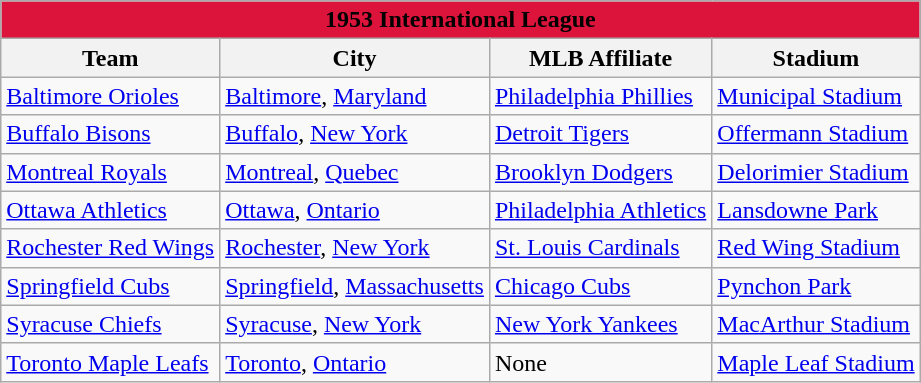<table class="wikitable" style="width:auto">
<tr>
<td bgcolor="#DC143C" align="center" colspan="7"><strong><span>1953 International League</span></strong></td>
</tr>
<tr>
<th>Team</th>
<th>City</th>
<th>MLB Affiliate</th>
<th>Stadium</th>
</tr>
<tr>
<td><a href='#'>Baltimore Orioles</a></td>
<td><a href='#'>Baltimore</a>, <a href='#'>Maryland</a></td>
<td><a href='#'>Philadelphia Phillies</a></td>
<td><a href='#'>Municipal Stadium</a></td>
</tr>
<tr>
<td><a href='#'>Buffalo Bisons</a></td>
<td><a href='#'>Buffalo</a>, <a href='#'>New York</a></td>
<td><a href='#'>Detroit Tigers</a></td>
<td><a href='#'>Offermann Stadium</a></td>
</tr>
<tr>
<td><a href='#'>Montreal Royals</a></td>
<td><a href='#'>Montreal</a>, <a href='#'>Quebec</a></td>
<td><a href='#'>Brooklyn Dodgers</a></td>
<td><a href='#'>Delorimier Stadium</a></td>
</tr>
<tr>
<td><a href='#'>Ottawa Athletics</a></td>
<td><a href='#'>Ottawa</a>, <a href='#'>Ontario</a></td>
<td><a href='#'>Philadelphia Athletics</a></td>
<td><a href='#'>Lansdowne Park</a></td>
</tr>
<tr>
<td><a href='#'>Rochester Red Wings</a></td>
<td><a href='#'>Rochester</a>, <a href='#'>New York</a></td>
<td><a href='#'>St. Louis Cardinals</a></td>
<td><a href='#'>Red Wing Stadium</a></td>
</tr>
<tr>
<td><a href='#'>Springfield Cubs</a></td>
<td><a href='#'>Springfield</a>, <a href='#'>Massachusetts</a></td>
<td><a href='#'>Chicago Cubs</a></td>
<td><a href='#'>Pynchon Park</a></td>
</tr>
<tr>
<td><a href='#'>Syracuse Chiefs</a></td>
<td><a href='#'>Syracuse</a>, <a href='#'>New York</a></td>
<td><a href='#'>New York Yankees</a></td>
<td><a href='#'>MacArthur Stadium</a></td>
</tr>
<tr>
<td><a href='#'>Toronto Maple Leafs</a></td>
<td><a href='#'>Toronto</a>, <a href='#'>Ontario</a></td>
<td>None</td>
<td><a href='#'>Maple Leaf Stadium</a></td>
</tr>
</table>
